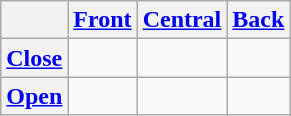<table class="wikitable" style="text-align:center">
<tr>
<th></th>
<th><a href='#'>Front</a></th>
<th><a href='#'>Central</a></th>
<th><a href='#'>Back</a></th>
</tr>
<tr align="center">
<th><a href='#'>Close</a></th>
<td></td>
<td></td>
<td></td>
</tr>
<tr align="center">
<th><a href='#'>Open</a></th>
<td></td>
<td></td>
<td></td>
</tr>
</table>
